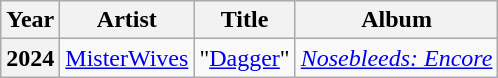<table class="wikitable plainrowheaders">
<tr>
<th scope="col">Year</th>
<th scope="col">Artist</th>
<th scope="col">Title</th>
<th scope="col">Album</th>
</tr>
<tr>
<th scope="row">2024</th>
<td><a href='#'>MisterWives</a></td>
<td>"<a href='#'>Dagger</a>"</td>
<td><em><a href='#'>Nosebleeds: Encore</a></em></td>
</tr>
</table>
